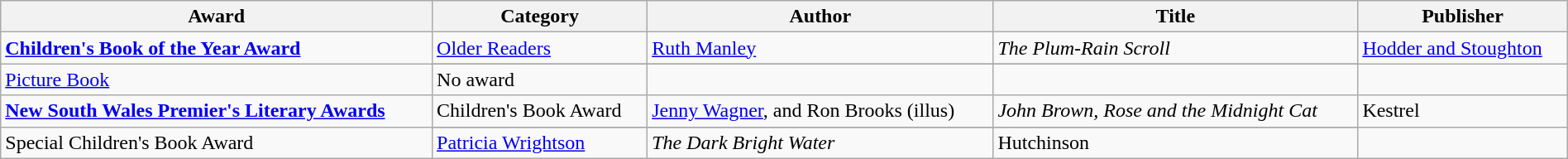<table class="wikitable" width=100%>
<tr>
<th>Award</th>
<th>Category</th>
<th>Author</th>
<th>Title</th>
<th>Publisher</th>
</tr>
<tr>
<td rowspan=2><strong><a href='#'>Children's Book of the Year Award</a></strong></td>
<td><a href='#'>Older Readers</a></td>
<td><a href='#'>Ruth Manley</a></td>
<td><em>The Plum-Rain Scroll</em></td>
<td><a href='#'>Hodder and Stoughton</a></td>
</tr>
<tr>
</tr>
<tr>
<td><a href='#'>Picture Book</a></td>
<td>No award</td>
<td></td>
<td></td>
</tr>
<tr>
<td rowspan=2><strong><a href='#'>New South Wales Premier's Literary Awards</a></strong></td>
<td>Children's Book Award</td>
<td><a href='#'>Jenny Wagner</a>, and Ron Brooks (illus)</td>
<td><em>John Brown, Rose and the Midnight Cat</em></td>
<td>Kestrel</td>
</tr>
<tr>
</tr>
<tr>
<td>Special Children's Book Award</td>
<td><a href='#'>Patricia Wrightson</a></td>
<td><em>The Dark Bright Water</em></td>
<td>Hutchinson</td>
</tr>
</table>
